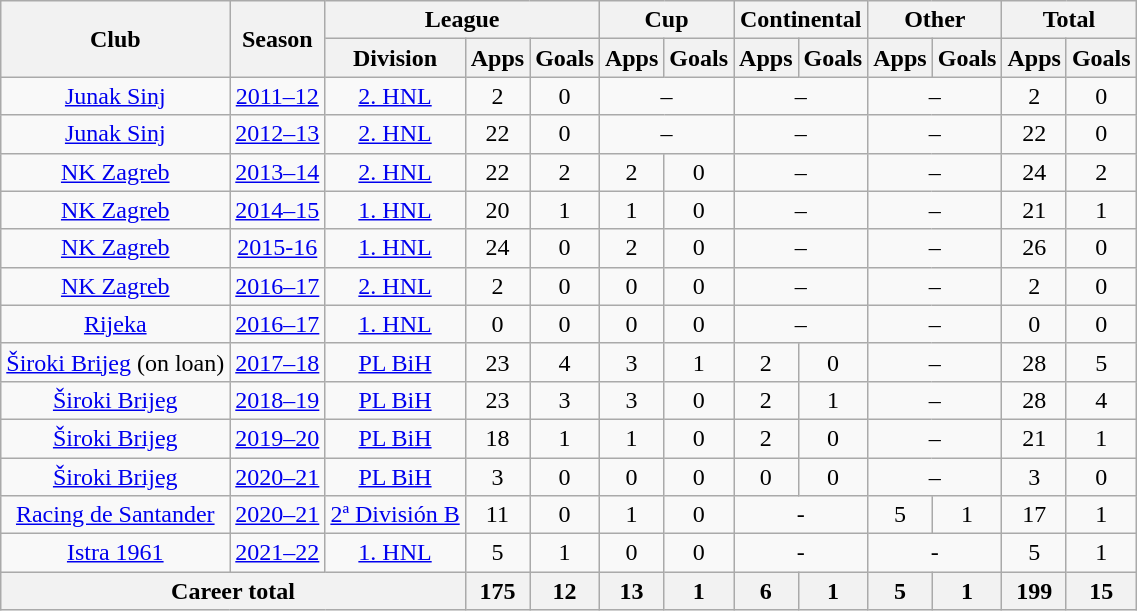<table class="wikitable" style="text-align: center">
<tr>
<th rowspan="2">Club</th>
<th rowspan="2">Season</th>
<th colspan="3">League</th>
<th colspan="2">Cup</th>
<th colspan="2">Continental</th>
<th colspan="2">Other</th>
<th colspan="2">Total</th>
</tr>
<tr>
<th>Division</th>
<th>Apps</th>
<th>Goals</th>
<th>Apps</th>
<th>Goals</th>
<th>Apps</th>
<th>Goals</th>
<th>Apps</th>
<th>Goals</th>
<th>Apps</th>
<th>Goals</th>
</tr>
<tr>
<td><a href='#'>Junak Sinj</a></td>
<td><a href='#'>2011–12</a></td>
<td><a href='#'>2. HNL</a></td>
<td>2</td>
<td>0</td>
<td colspan="2">–</td>
<td colspan="2">–</td>
<td colspan="2">–</td>
<td>2</td>
<td>0</td>
</tr>
<tr>
<td><a href='#'>Junak Sinj</a></td>
<td><a href='#'>2012–13</a></td>
<td><a href='#'>2. HNL</a></td>
<td>22</td>
<td>0</td>
<td colspan="2">–</td>
<td colspan="2">–</td>
<td colspan="2">–</td>
<td>22</td>
<td>0</td>
</tr>
<tr>
<td><a href='#'>NK Zagreb</a></td>
<td><a href='#'>2013–14</a></td>
<td><a href='#'>2. HNL</a></td>
<td>22</td>
<td>2</td>
<td>2</td>
<td>0</td>
<td colspan="2">–</td>
<td colspan="2">–</td>
<td>24</td>
<td>2</td>
</tr>
<tr>
<td><a href='#'>NK Zagreb</a></td>
<td><a href='#'>2014–15</a></td>
<td><a href='#'>1. HNL</a></td>
<td>20</td>
<td>1</td>
<td>1</td>
<td>0</td>
<td colspan="2">–</td>
<td colspan="2">–</td>
<td>21</td>
<td>1</td>
</tr>
<tr>
<td><a href='#'>NK Zagreb</a></td>
<td><a href='#'>2015-16</a></td>
<td><a href='#'>1. HNL</a></td>
<td>24</td>
<td>0</td>
<td>2</td>
<td>0</td>
<td colspan="2">–</td>
<td colspan="2">–</td>
<td>26</td>
<td>0</td>
</tr>
<tr>
<td><a href='#'>NK Zagreb</a></td>
<td><a href='#'>2016–17</a></td>
<td><a href='#'>2. HNL</a></td>
<td>2</td>
<td>0</td>
<td>0</td>
<td>0</td>
<td colspan="2">–</td>
<td colspan="2">–</td>
<td>2</td>
<td>0</td>
</tr>
<tr>
<td><a href='#'>Rijeka</a></td>
<td><a href='#'>2016–17</a></td>
<td><a href='#'>1. HNL</a></td>
<td>0</td>
<td>0</td>
<td>0</td>
<td>0</td>
<td colspan="2">–</td>
<td colspan="2">–</td>
<td>0</td>
<td>0</td>
</tr>
<tr>
<td><a href='#'>Široki Brijeg</a> (on loan)</td>
<td><a href='#'>2017–18</a></td>
<td><a href='#'>PL BiH</a></td>
<td>23</td>
<td>4</td>
<td>3</td>
<td>1</td>
<td>2</td>
<td>0</td>
<td colspan="2">–</td>
<td>28</td>
<td>5</td>
</tr>
<tr>
<td><a href='#'>Široki Brijeg</a></td>
<td><a href='#'>2018–19</a></td>
<td><a href='#'>PL BiH</a></td>
<td>23</td>
<td>3</td>
<td>3</td>
<td>0</td>
<td>2</td>
<td>1</td>
<td colspan="2">–</td>
<td>28</td>
<td>4</td>
</tr>
<tr>
<td><a href='#'>Široki Brijeg</a></td>
<td><a href='#'>2019–20</a></td>
<td><a href='#'>PL BiH</a></td>
<td>18</td>
<td>1</td>
<td>1</td>
<td>0</td>
<td>2</td>
<td>0</td>
<td colspan="2">–</td>
<td>21</td>
<td>1</td>
</tr>
<tr>
<td><a href='#'>Široki Brijeg</a></td>
<td><a href='#'>2020–21</a></td>
<td><a href='#'>PL BiH</a></td>
<td>3</td>
<td>0</td>
<td>0</td>
<td>0</td>
<td>0</td>
<td>0</td>
<td colspan="2">–</td>
<td>3</td>
<td>0</td>
</tr>
<tr>
<td><a href='#'>Racing de Santander</a></td>
<td><a href='#'>2020–21</a></td>
<td><a href='#'>2ª División B</a></td>
<td>11</td>
<td>0</td>
<td>1</td>
<td>0</td>
<td colspan="2">-</td>
<td>5</td>
<td>1</td>
<td>17</td>
<td>1</td>
</tr>
<tr>
<td><a href='#'>Istra 1961</a></td>
<td><a href='#'>2021–22</a></td>
<td><a href='#'>1. HNL</a></td>
<td>5</td>
<td>1</td>
<td>0</td>
<td>0</td>
<td colspan="2">-</td>
<td colspan="2">-</td>
<td>5</td>
<td>1</td>
</tr>
<tr>
<th colspan=3>Career total</th>
<th>175</th>
<th>12</th>
<th>13</th>
<th>1</th>
<th>6</th>
<th>1</th>
<th>5</th>
<th>1</th>
<th>199</th>
<th>15</th>
</tr>
</table>
